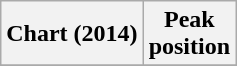<table class="wikitable sortable plainrowheaders">
<tr>
<th>Chart (2014)</th>
<th>Peak<br>position</th>
</tr>
<tr>
</tr>
</table>
